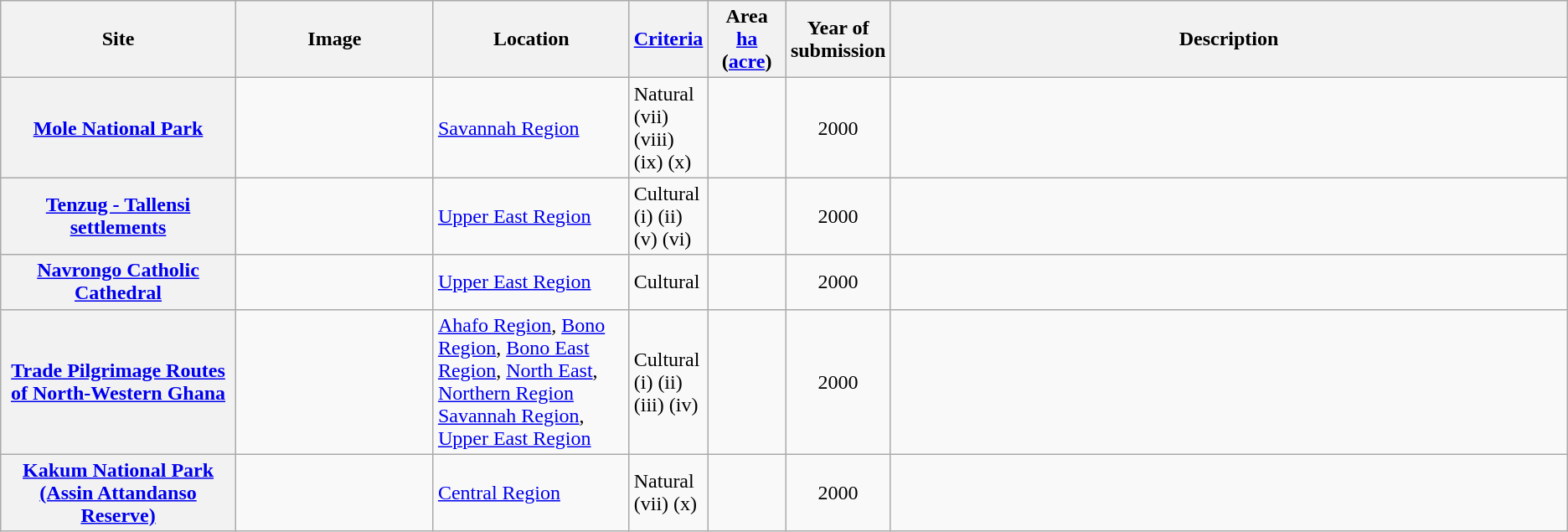<table class="wikitable sortable">
<tr>
<th scope="col" style="width:15%;">Site</th>
<th scope="col" class="unsortable" style="width:150px;">Image</th>
<th scope="col" style="width:12.5%;">Location</th>
<th scope="row" style="width:5%;"><a href='#'>Criteria</a></th>
<th scope="col" style="width:5%;">Area<br><a href='#'>ha</a> (<a href='#'>acre</a>)<br></th>
<th scope="col" style="width:5%;">Year of submission</th>
<th scope="col" class="unsortable">Description</th>
</tr>
<tr>
<th scope="row"><a href='#'>Mole National Park</a></th>
<td></td>
<td><a href='#'>Savannah Region</a> <small></small></td>
<td>Natural (vii) (viii) (ix) (x)</td>
<td></td>
<td align="center">2000</td>
<td></td>
</tr>
<tr>
<th scope="row"><a href='#'>Tenzug - Tallensi settlements</a></th>
<td></td>
<td><a href='#'>Upper East Region</a> <small></small></td>
<td>Cultural (i) (ii) (v) (vi)</td>
<td></td>
<td align="center">2000</td>
<td></td>
</tr>
<tr>
<th scope="row"><a href='#'>Navrongo Catholic Cathedral</a></th>
<td></td>
<td><a href='#'>Upper East Region</a> <small></small></td>
<td>Cultural</td>
<td></td>
<td align="center">2000</td>
<td></td>
</tr>
<tr>
<th scope="row"><a href='#'>Trade Pilgrimage Routes of North-Western Ghana</a></th>
<td></td>
<td><a href='#'>Ahafo Region</a>, <a href='#'>Bono Region</a>, <a href='#'>Bono East Region</a>, <a href='#'>North East</a>, <a href='#'>Northern Region</a> <a href='#'>Savannah Region</a>, <a href='#'>Upper East Region</a> <small></small></td>
<td>Cultural (i) (ii) (iii) (iv)</td>
<td></td>
<td align="center">2000</td>
<td></td>
</tr>
<tr>
<th scope="row"><a href='#'>Kakum National Park (Assin Attandanso Reserve)</a></th>
<td></td>
<td><a href='#'>Central Region</a>  <small></small></td>
<td>Natural (vii) (x)</td>
<td></td>
<td align="center">2000</td>
<td></td>
</tr>
</table>
